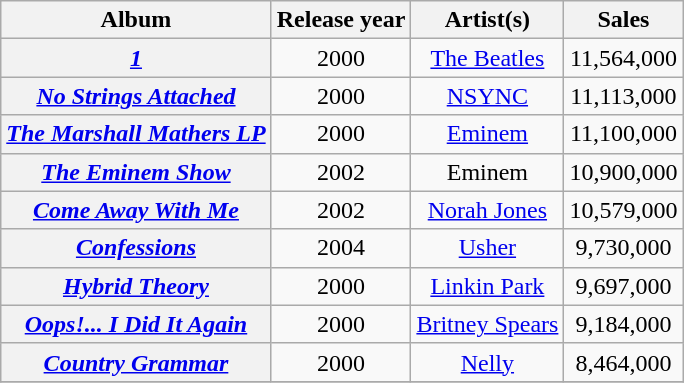<table class="wikitable plainrowheaders" style="text-align:center;">
<tr>
<th scope="col">Album</th>
<th scope="col">Release year</th>
<th scope="col">Artist(s)</th>
<th scope="col">Sales</th>
</tr>
<tr>
<th scope="row"><em><a href='#'>1</a></em></th>
<td>2000</td>
<td><a href='#'>The Beatles</a></td>
<td>11,564,000</td>
</tr>
<tr>
<th scope="row"><em><a href='#'>No Strings Attached</a></em></th>
<td>2000</td>
<td><a href='#'>NSYNC</a></td>
<td>11,113,000</td>
</tr>
<tr>
<th scope="row"><em><a href='#'>The Marshall Mathers LP</a></em></th>
<td>2000</td>
<td><a href='#'>Eminem</a></td>
<td>11,100,000</td>
</tr>
<tr>
<th scope="row"><em><a href='#'>The Eminem Show</a></em></th>
<td>2002</td>
<td>Eminem</td>
<td>10,900,000</td>
</tr>
<tr>
<th scope="row"><em><a href='#'>Come Away With Me</a></em></th>
<td>2002</td>
<td><a href='#'>Norah Jones</a></td>
<td>10,579,000</td>
</tr>
<tr>
<th scope="row"><em><a href='#'>Confessions</a></em></th>
<td>2004</td>
<td><a href='#'>Usher</a></td>
<td>9,730,000</td>
</tr>
<tr>
<th scope="row"><em><a href='#'>Hybrid Theory</a></em></th>
<td>2000</td>
<td><a href='#'>Linkin Park</a></td>
<td>9,697,000</td>
</tr>
<tr>
<th scope="row"><em><a href='#'>Oops!... I Did It Again</a></em></th>
<td>2000</td>
<td><a href='#'>Britney Spears</a></td>
<td>9,184,000</td>
</tr>
<tr>
<th scope="row"><em><a href='#'>Country Grammar</a></em></th>
<td>2000</td>
<td><a href='#'>Nelly</a></td>
<td>8,464,000</td>
</tr>
<tr>
</tr>
</table>
